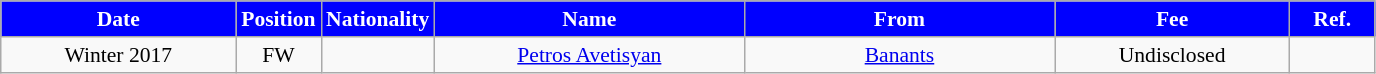<table class="wikitable"  style="text-align:center; font-size:90%; ">
<tr>
<th style="background:#0000FF; color:white; width:150px;">Date</th>
<th style="background:#0000FF; color:white; width:50px;">Position</th>
<th style="background:#0000FF; color:white; width:50px;">Nationality</th>
<th style="background:#0000FF; color:white; width:200px;">Name</th>
<th style="background:#0000FF; color:white; width:200px;">From</th>
<th style="background:#0000FF; color:white; width:150px;">Fee</th>
<th style="background:#0000FF; color:white; width:50px;">Ref.</th>
</tr>
<tr>
<td>Winter 2017</td>
<td>FW</td>
<td></td>
<td><a href='#'>Petros Avetisyan</a></td>
<td><a href='#'>Banants</a></td>
<td>Undisclosed</td>
<td></td>
</tr>
</table>
